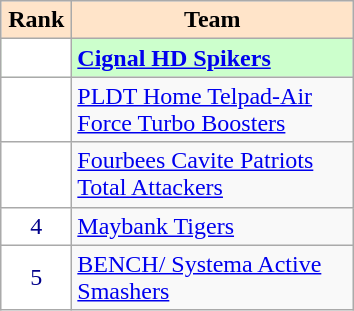<table class="wikitable" style="text-align: center;">
<tr>
<th width=40 style="background:#FFE4C9; color:black;">Rank</th>
<th width=180 style="background:#FFE4C9; color:black;">Team</th>
</tr>
<tr bgcolor=#ccffcc>
<td style="background:white; color:#00008B;"></td>
<td style="text-align:left;"><strong><a href='#'>Cignal HD Spikers</a></strong></td>
</tr>
<tr>
<td style="background:white; color:#00008B;"></td>
<td style="text-align:left;"><a href='#'>PLDT Home Telpad-Air Force Turbo Boosters</a></td>
</tr>
<tr>
<td style="background:white; color:#00008B;"></td>
<td style="text-align:left;"><a href='#'>Fourbees Cavite Patriots Total Attackers</a></td>
</tr>
<tr>
<td style="background:white; color:#00008B;">4</td>
<td style="text-align:left;"><a href='#'>Maybank Tigers</a></td>
</tr>
<tr>
<td style="background:white; color:#00008B;">5</td>
<td style="text-align:left;"><a href='#'>BENCH/ Systema Active Smashers</a></td>
</tr>
</table>
